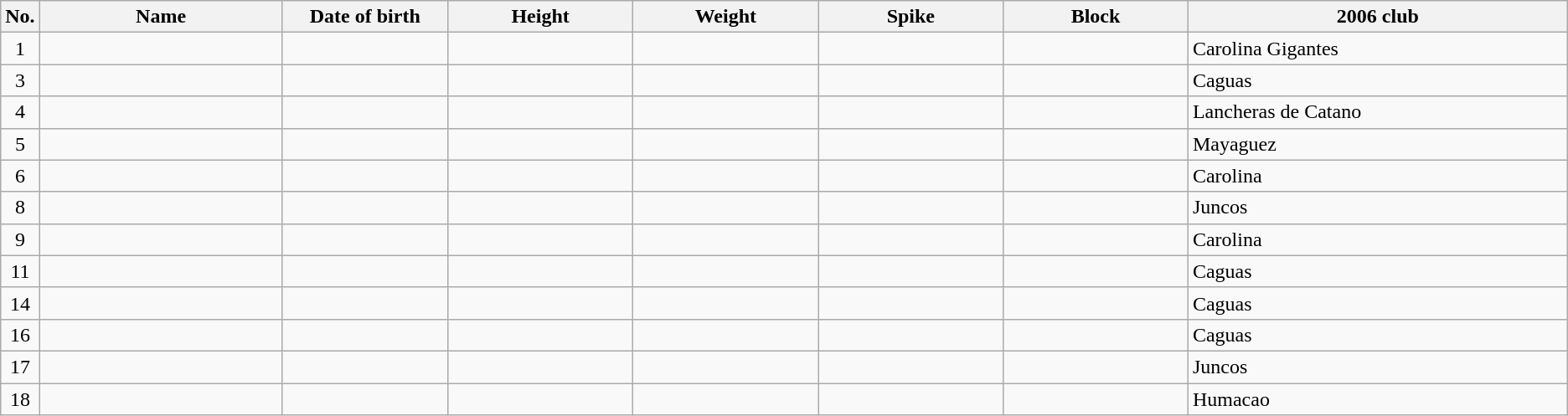<table class="wikitable sortable" style="font-size:100%; text-align:center;">
<tr>
<th>No.</th>
<th style="width:12em">Name</th>
<th style="width:8em">Date of birth</th>
<th style="width:9em">Height</th>
<th style="width:9em">Weight</th>
<th style="width:9em">Spike</th>
<th style="width:9em">Block</th>
<th style="width:19em">2006 club</th>
</tr>
<tr>
<td>1</td>
<td align=left></td>
<td align=right></td>
<td></td>
<td></td>
<td></td>
<td></td>
<td align=left>Carolina Gigantes</td>
</tr>
<tr>
<td>3</td>
<td align=left></td>
<td align=right></td>
<td></td>
<td></td>
<td></td>
<td></td>
<td align=left>Caguas</td>
</tr>
<tr>
<td>4</td>
<td align=left></td>
<td align=right></td>
<td></td>
<td></td>
<td></td>
<td></td>
<td align=left>Lancheras de Catano</td>
</tr>
<tr>
<td>5</td>
<td align=left></td>
<td align=right></td>
<td></td>
<td></td>
<td></td>
<td></td>
<td align=left>Mayaguez</td>
</tr>
<tr>
<td>6</td>
<td align=left></td>
<td align=right></td>
<td></td>
<td></td>
<td></td>
<td></td>
<td align=left>Carolina</td>
</tr>
<tr>
<td>8</td>
<td align=left></td>
<td align=right></td>
<td></td>
<td></td>
<td></td>
<td></td>
<td align=left>Juncos</td>
</tr>
<tr>
<td>9</td>
<td align=left></td>
<td align=right></td>
<td></td>
<td></td>
<td></td>
<td></td>
<td align=left>Carolina</td>
</tr>
<tr>
<td>11</td>
<td align=left></td>
<td align=right></td>
<td></td>
<td></td>
<td></td>
<td></td>
<td align=left>Caguas</td>
</tr>
<tr>
<td>14</td>
<td align=left></td>
<td align=right></td>
<td></td>
<td></td>
<td></td>
<td></td>
<td align=left>Caguas</td>
</tr>
<tr>
<td>16</td>
<td align=left></td>
<td align=right></td>
<td></td>
<td></td>
<td></td>
<td></td>
<td align=left>Caguas</td>
</tr>
<tr>
<td>17</td>
<td align=left></td>
<td align=right></td>
<td></td>
<td></td>
<td></td>
<td></td>
<td align=left>Juncos</td>
</tr>
<tr>
<td>18</td>
<td align=left></td>
<td align=right></td>
<td></td>
<td></td>
<td></td>
<td></td>
<td align=left>Humacao</td>
</tr>
</table>
